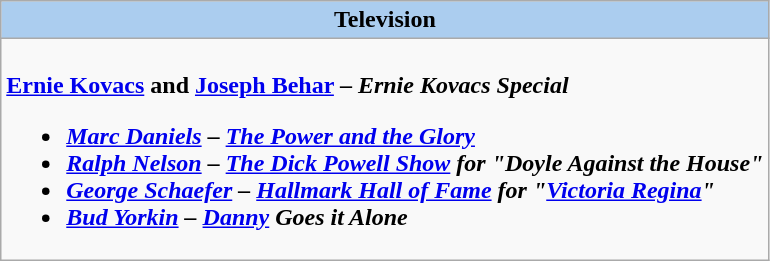<table class=wikitable style="width="100%">
<tr>
<th colspan="2" style="background:#abcdef;">Television</th>
</tr>
<tr>
<td colspan="2" style="vertical-align:top;"><br><strong><a href='#'>Ernie Kovacs</a> and <a href='#'>Joseph Behar</a> – <em>Ernie Kovacs Special<strong><em><ul><li><a href='#'>Marc Daniels</a> – </em><a href='#'>The Power and the Glory</a><em></li><li><a href='#'>Ralph Nelson</a> – </em><a href='#'>The Dick Powell Show</a><em> for "Doyle Against the House"</li><li><a href='#'>George Schaefer</a> – </em><a href='#'>Hallmark Hall of Fame</a><em> for "<a href='#'>Victoria Regina</a>"</li><li><a href='#'>Bud Yorkin</a> – </em><a href='#'>Danny</a> Goes it Alone<em></li></ul></td>
</tr>
</table>
